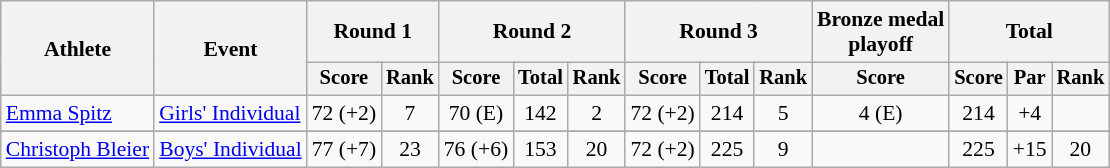<table class="wikitable" style="font-size:90%">
<tr>
<th rowspan="2">Athlete</th>
<th rowspan="2">Event</th>
<th colspan="2">Round 1</th>
<th colspan="3">Round 2</th>
<th colspan="3">Round 3</th>
<th>Bronze medal<br> playoff</th>
<th colspan="3">Total</th>
</tr>
<tr style="font-size:95%">
<th>Score</th>
<th>Rank</th>
<th>Score</th>
<th>Total</th>
<th>Rank</th>
<th>Score</th>
<th>Total</th>
<th>Rank</th>
<th>Score</th>
<th>Score</th>
<th>Par</th>
<th>Rank</th>
</tr>
<tr align=center>
<td align=left><a href='#'>Emma Spitz</a></td>
<td align=left><a href='#'>Girls' Individual</a></td>
<td>72 (+2)</td>
<td>7</td>
<td>70 (E)</td>
<td>142</td>
<td>2</td>
<td>72 (+2)</td>
<td>214</td>
<td>5</td>
<td>4 (E)</td>
<td>214</td>
<td>+4</td>
<td></td>
</tr>
<tr>
</tr>
<tr align=center>
<td align=left><a href='#'>Christoph Bleier</a></td>
<td align=left><a href='#'>Boys' Individual</a></td>
<td>77 (+7)</td>
<td>23</td>
<td>76 (+6)</td>
<td>153</td>
<td>20</td>
<td>72 (+2)</td>
<td>225</td>
<td>9</td>
<td></td>
<td>225</td>
<td>+15</td>
<td>20</td>
</tr>
</table>
